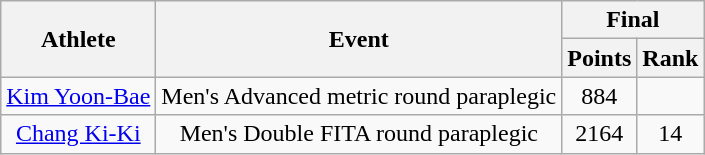<table class="wikitable" style="text-align:center">
<tr>
<th rowspan="2">Athlete</th>
<th rowspan="2">Event</th>
<th colspan="2">Final</th>
</tr>
<tr>
<th>Points</th>
<th>Rank</th>
</tr>
<tr>
<td><a href='#'>Kim Yoon-Bae</a></td>
<td>Men's Advanced metric round paraplegic</td>
<td>884</td>
<td></td>
</tr>
<tr>
<td><a href='#'>Chang Ki-Ki</a></td>
<td>Men's Double FITA round paraplegic</td>
<td>2164</td>
<td>14</td>
</tr>
</table>
